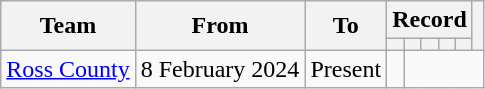<table class=wikitable style="text-align: left">
<tr>
<th rowspan=2>Team</th>
<th rowspan=2>From</th>
<th rowspan=2>To</th>
<th colspan=5>Record</th>
<th rowspan=2></th>
</tr>
<tr>
<th></th>
<th></th>
<th></th>
<th></th>
<th></th>
</tr>
<tr>
<td><a href='#'>Ross County</a></td>
<td>8 February 2024</td>
<td>Present<br></td>
<td></td>
</tr>
</table>
